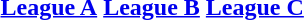<table>
<tr style="text-align:center">
<th><a href='#'>League A</a></th>
<th><a href='#'>League B</a></th>
<th><a href='#'>League C</a></th>
</tr>
<tr style="vertical-align:top">
<td></td>
<td></td>
<td></td>
</tr>
</table>
